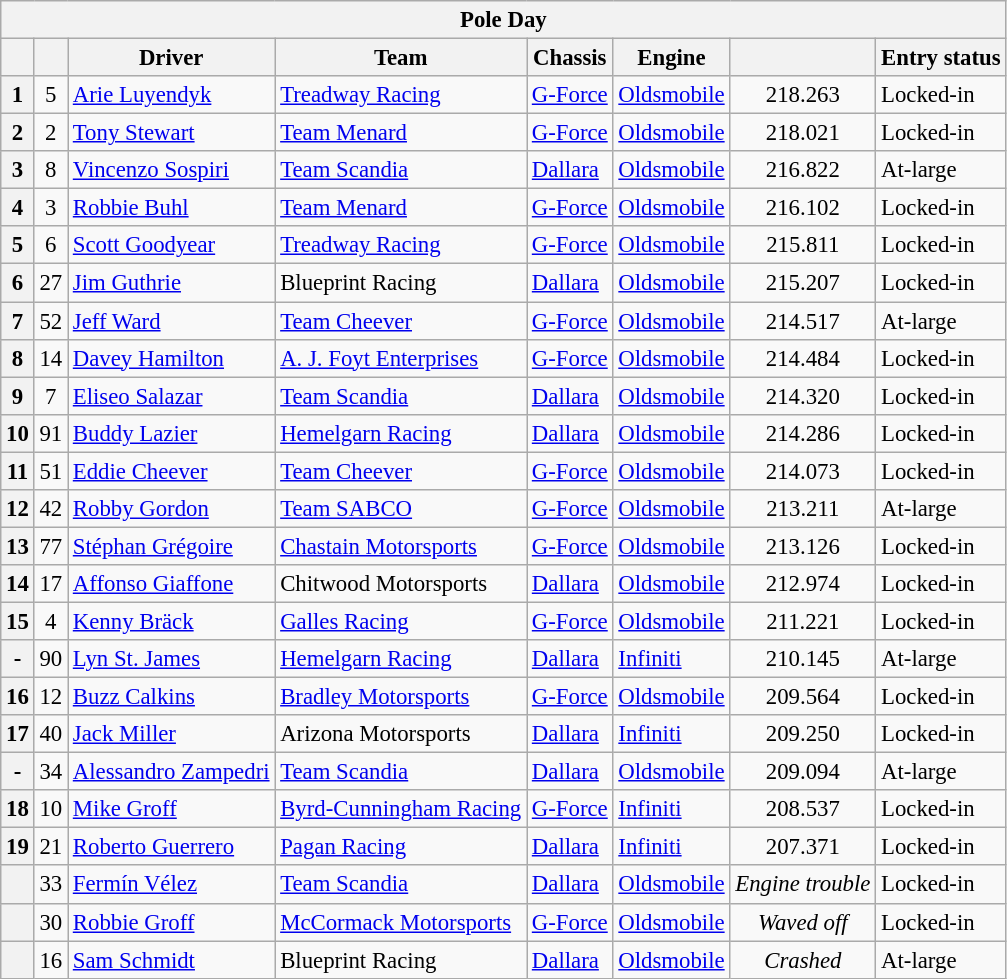<table class="wikitable" style="font-size:95%;">
<tr>
<th colspan=8>Pole Day</th>
</tr>
<tr>
<th></th>
<th></th>
<th>Driver</th>
<th>Team</th>
<th>Chassis</th>
<th>Engine</th>
<th></th>
<th>Entry status</th>
</tr>
<tr>
<th scope="row">1</th>
<td style="text-align:center;">5</td>
<td> <a href='#'>Arie Luyendyk</a></td>
<td><a href='#'>Treadway Racing</a></td>
<td><a href='#'>G-Force</a></td>
<td><a href='#'>Oldsmobile</a></td>
<td style="text-align:center;">218.263</td>
<td>Locked-in</td>
</tr>
<tr>
<th scope="row">2</th>
<td style="text-align:center;">2</td>
<td> <a href='#'>Tony Stewart</a></td>
<td><a href='#'>Team Menard</a></td>
<td><a href='#'>G-Force</a></td>
<td><a href='#'>Oldsmobile</a></td>
<td style="text-align:center;">218.021</td>
<td>Locked-in</td>
</tr>
<tr>
<th scope="row">3</th>
<td style="text-align:center;">8</td>
<td> <a href='#'>Vincenzo Sospiri</a> <strong></strong></td>
<td><a href='#'>Team Scandia</a></td>
<td><a href='#'>Dallara</a></td>
<td><a href='#'>Oldsmobile</a></td>
<td style="text-align:center;">216.822</td>
<td>At-large</td>
</tr>
<tr>
<th scope="row">4</th>
<td style="text-align:center;">3</td>
<td> <a href='#'>Robbie Buhl</a></td>
<td><a href='#'>Team Menard</a></td>
<td><a href='#'>G-Force</a></td>
<td><a href='#'>Oldsmobile</a></td>
<td style="text-align:center;">216.102</td>
<td>Locked-in</td>
</tr>
<tr>
<th scope="row">5</th>
<td style="text-align:center;">6</td>
<td> <a href='#'>Scott Goodyear</a></td>
<td><a href='#'>Treadway Racing</a></td>
<td><a href='#'>G-Force</a></td>
<td><a href='#'>Oldsmobile</a></td>
<td style="text-align:center;">215.811</td>
<td>Locked-in</td>
</tr>
<tr>
<th scope="row">6</th>
<td style="text-align:center;">27</td>
<td> <a href='#'>Jim Guthrie</a></td>
<td>Blueprint Racing</td>
<td><a href='#'>Dallara</a></td>
<td><a href='#'>Oldsmobile</a></td>
<td style="text-align:center;">215.207</td>
<td>Locked-in</td>
</tr>
<tr>
<th scope="row">7</th>
<td style="text-align:center;">52</td>
<td> <a href='#'>Jeff Ward</a> <strong></strong></td>
<td><a href='#'>Team Cheever</a></td>
<td><a href='#'>G-Force</a></td>
<td><a href='#'>Oldsmobile</a></td>
<td style="text-align:center;">214.517</td>
<td>At-large</td>
</tr>
<tr>
<th scope="row">8</th>
<td style="text-align:center;">14</td>
<td> <a href='#'>Davey Hamilton</a></td>
<td><a href='#'>A. J. Foyt Enterprises</a></td>
<td><a href='#'>G-Force</a></td>
<td><a href='#'>Oldsmobile</a></td>
<td style="text-align:center;">214.484</td>
<td>Locked-in</td>
</tr>
<tr>
<th scope="row">9</th>
<td style="text-align:center;">7</td>
<td> <a href='#'>Eliseo Salazar</a></td>
<td><a href='#'>Team Scandia</a></td>
<td><a href='#'>Dallara</a></td>
<td><a href='#'>Oldsmobile</a></td>
<td style="text-align:center;">214.320</td>
<td>Locked-in</td>
</tr>
<tr>
<th scope="row">10</th>
<td style="text-align:center;">91</td>
<td> <a href='#'>Buddy Lazier</a></td>
<td><a href='#'>Hemelgarn Racing</a></td>
<td><a href='#'>Dallara</a></td>
<td><a href='#'>Oldsmobile</a></td>
<td style="text-align:center;">214.286</td>
<td>Locked-in</td>
</tr>
<tr>
<th scope="row">11</th>
<td style="text-align:center;">51</td>
<td> <a href='#'>Eddie Cheever</a></td>
<td><a href='#'>Team Cheever</a></td>
<td><a href='#'>G-Force</a></td>
<td><a href='#'>Oldsmobile</a></td>
<td style="text-align:center;">214.073</td>
<td>Locked-in</td>
</tr>
<tr>
<th scope="row">12</th>
<td style="text-align:center;">42</td>
<td> <a href='#'>Robby Gordon</a></td>
<td><a href='#'>Team SABCO</a></td>
<td><a href='#'>G-Force</a></td>
<td><a href='#'>Oldsmobile</a></td>
<td style="text-align:center;">213.211</td>
<td>At-large</td>
</tr>
<tr>
<th scope="row">13</th>
<td style="text-align:center;">77</td>
<td> <a href='#'>Stéphan Grégoire</a></td>
<td><a href='#'>Chastain Motorsports</a></td>
<td><a href='#'>G-Force</a></td>
<td><a href='#'>Oldsmobile</a></td>
<td style="text-align:center;">213.126</td>
<td>Locked-in</td>
</tr>
<tr>
<th scope="row">14</th>
<td style="text-align:center;">17</td>
<td> <a href='#'>Affonso Giaffone</a> <strong></strong></td>
<td>Chitwood Motorsports</td>
<td><a href='#'>Dallara</a></td>
<td><a href='#'>Oldsmobile</a></td>
<td style="text-align:center;">212.974</td>
<td>Locked-in</td>
</tr>
<tr>
<th scope="row">15</th>
<td style="text-align:center;">4</td>
<td> <a href='#'>Kenny Bräck</a> <strong></strong></td>
<td><a href='#'>Galles Racing</a></td>
<td><a href='#'>G-Force</a></td>
<td><a href='#'>Oldsmobile</a></td>
<td style="text-align:center;">211.221</td>
<td>Locked-in</td>
</tr>
<tr>
<th scope="row">- </th>
<td style="text-align:center;">90</td>
<td> <a href='#'>Lyn St. James</a></td>
<td><a href='#'>Hemelgarn Racing</a></td>
<td><a href='#'>Dallara</a></td>
<td><a href='#'>Infiniti</a></td>
<td style="text-align:center;">210.145</td>
<td>At-large</td>
</tr>
<tr>
<th scope="row">16</th>
<td style="text-align:center;">12</td>
<td> <a href='#'>Buzz Calkins</a></td>
<td><a href='#'>Bradley Motorsports</a></td>
<td><a href='#'>G-Force</a></td>
<td><a href='#'>Oldsmobile</a></td>
<td style="text-align:center;">209.564</td>
<td>Locked-in</td>
</tr>
<tr>
<th scope="row">17</th>
<td style="text-align:center;">40</td>
<td> <a href='#'>Jack Miller</a> <strong></strong></td>
<td>Arizona Motorsports</td>
<td><a href='#'>Dallara</a></td>
<td><a href='#'>Infiniti</a></td>
<td style="text-align:center;">209.250</td>
<td>Locked-in</td>
</tr>
<tr>
<th scope="row">- </th>
<td style="text-align:center;">34</td>
<td> <a href='#'>Alessandro Zampedri</a></td>
<td><a href='#'>Team Scandia</a></td>
<td><a href='#'>Dallara</a></td>
<td><a href='#'>Oldsmobile</a></td>
<td style="text-align:center;">209.094</td>
<td>At-large</td>
</tr>
<tr>
<th scope="row">18</th>
<td style="text-align:center;">10</td>
<td> <a href='#'>Mike Groff</a></td>
<td><a href='#'>Byrd-Cunningham Racing</a></td>
<td><a href='#'>G-Force</a></td>
<td><a href='#'>Infiniti</a></td>
<td style="text-align:center;">208.537</td>
<td>Locked-in</td>
</tr>
<tr>
<th scope="row">19</th>
<td style="text-align:center;">21</td>
<td> <a href='#'>Roberto Guerrero</a></td>
<td><a href='#'>Pagan Racing</a></td>
<td><a href='#'>Dallara</a></td>
<td><a href='#'>Infiniti</a></td>
<td style="text-align:center;">207.371</td>
<td>Locked-in</td>
</tr>
<tr>
<th scope="row"></th>
<td style="text-align:center;">33</td>
<td> <a href='#'>Fermín Vélez</a></td>
<td><a href='#'>Team Scandia</a></td>
<td><a href='#'>Dallara</a></td>
<td><a href='#'>Oldsmobile</a></td>
<td style="text-align:center;"><em>Engine trouble</em></td>
<td>Locked-in</td>
</tr>
<tr>
<th scope="row"></th>
<td style="text-align:center;">30</td>
<td> <a href='#'>Robbie Groff</a> <strong></strong></td>
<td><a href='#'>McCormack Motorsports</a></td>
<td><a href='#'>G-Force</a></td>
<td><a href='#'>Oldsmobile</a></td>
<td style="text-align:center;"><em>Waved off</em></td>
<td>Locked-in</td>
</tr>
<tr>
<th scope="row"></th>
<td style="text-align:center;">16</td>
<td> <a href='#'>Sam Schmidt</a> <strong></strong></td>
<td>Blueprint Racing</td>
<td><a href='#'>Dallara</a></td>
<td><a href='#'>Oldsmobile</a></td>
<td style="text-align:center;"><em>Crashed</em></td>
<td>At-large</td>
</tr>
</table>
